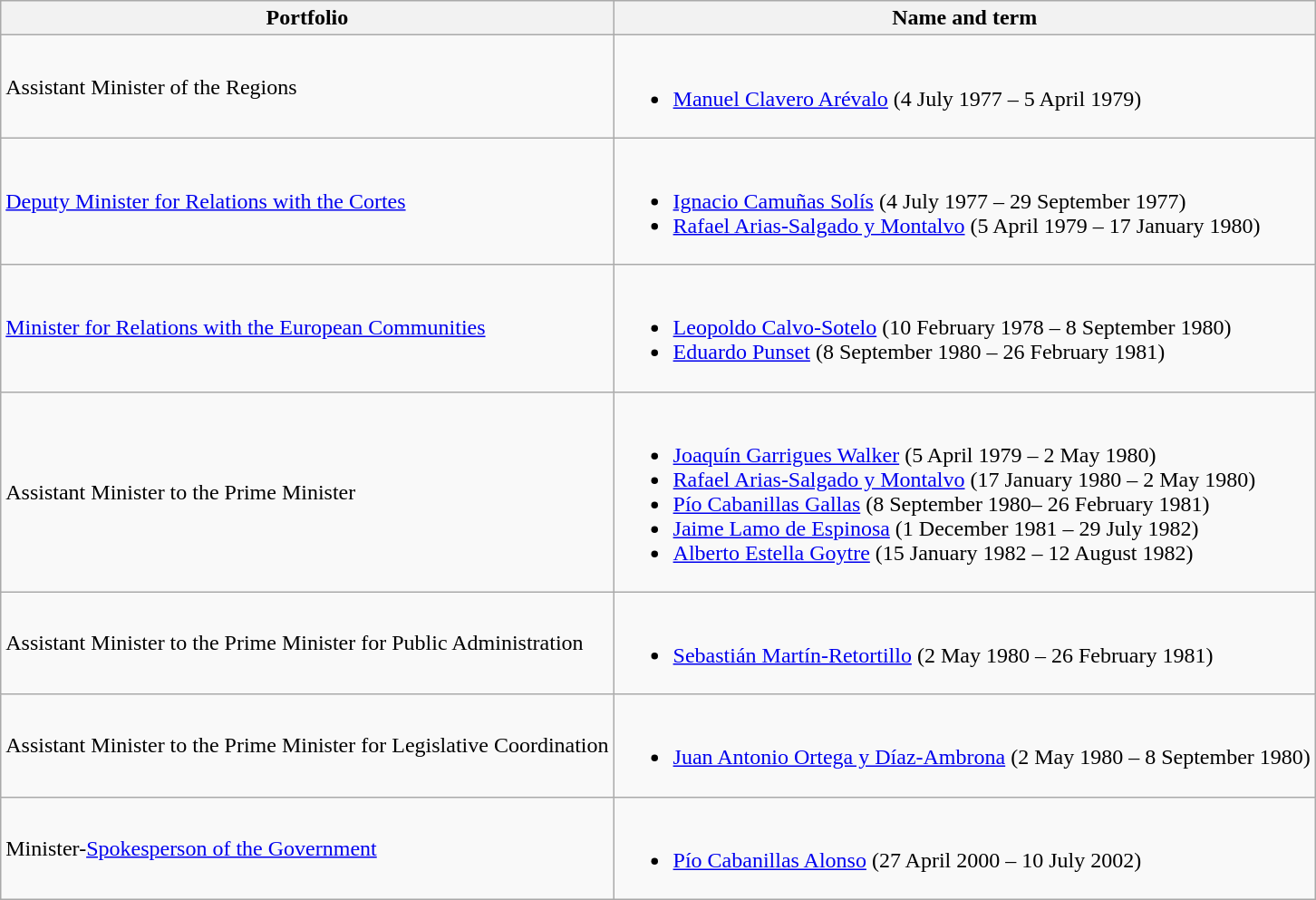<table class="wikitable">
<tr>
<th>Portfolio</th>
<th>Name and term</th>
</tr>
<tr>
<td>Assistant Minister of the Regions</td>
<td><br><ul><li><a href='#'>Manuel Clavero Arévalo</a> (4 July 1977 – 5 April 1979)</li></ul></td>
</tr>
<tr>
<td><a href='#'>Deputy Minister for Relations with the Cortes</a></td>
<td><br><ul><li><a href='#'>Ignacio Camuñas Solís</a> (4 July 1977 – 29 September 1977)</li><li><a href='#'>Rafael Arias-Salgado y Montalvo</a> (5 April 1979 – 17 January 1980)</li></ul></td>
</tr>
<tr>
<td><a href='#'>Minister for Relations with the European Communities</a></td>
<td><br><ul><li><a href='#'>Leopoldo Calvo-Sotelo</a> (10 February 1978 – 8 September 1980)</li><li><a href='#'>Eduardo Punset</a> (8 September 1980 – 26 February 1981)</li></ul></td>
</tr>
<tr>
<td>Assistant Minister to the Prime Minister</td>
<td><br><ul><li><a href='#'>Joaquín Garrigues Walker</a> (5 April 1979 – 2 May 1980)</li><li><a href='#'>Rafael Arias-Salgado y Montalvo</a> (17 January 1980 – 2 May 1980)</li><li><a href='#'>Pío Cabanillas Gallas</a> (8 September 1980– 26 February 1981)</li><li><a href='#'>Jaime Lamo de Espinosa</a> (1 December 1981 – 29 July 1982)</li><li><a href='#'>Alberto Estella Goytre</a> (15 January 1982 – 12 August 1982)</li></ul></td>
</tr>
<tr>
<td>Assistant Minister to the Prime Minister for Public Administration</td>
<td><br><ul><li><a href='#'>Sebastián Martín-Retortillo</a> (2 May 1980 – 26 February 1981)</li></ul></td>
</tr>
<tr>
<td>Assistant Minister to the Prime Minister for Legislative Coordination</td>
<td><br><ul><li><a href='#'>Juan Antonio Ortega y Díaz-Ambrona</a> (2 May 1980 – 8 September 1980)</li></ul></td>
</tr>
<tr>
<td>Minister-<a href='#'>Spokesperson of the Government</a></td>
<td><br><ul><li><a href='#'>Pío Cabanillas Alonso</a> (27 April 2000 – 10 July 2002)</li></ul></td>
</tr>
</table>
